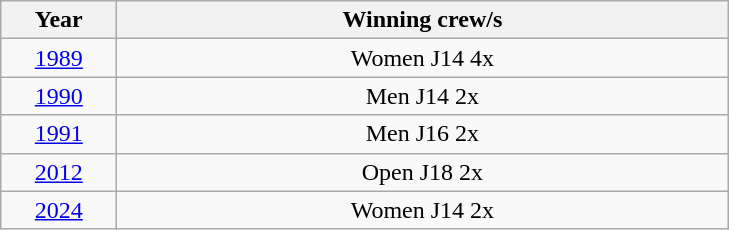<table class="wikitable" style="text-align:center">
<tr>
<th width=70>Year</th>
<th width=400>Winning crew/s</th>
</tr>
<tr>
<td><a href='#'>1989</a></td>
<td>Women J14 4x</td>
</tr>
<tr>
<td><a href='#'>1990</a></td>
<td>Men J14 2x</td>
</tr>
<tr>
<td><a href='#'>1991</a></td>
<td>Men J16 2x</td>
</tr>
<tr>
<td><a href='#'>2012</a></td>
<td>Open J18 2x</td>
</tr>
<tr>
<td><a href='#'>2024</a></td>
<td>Women J14 2x </td>
</tr>
</table>
